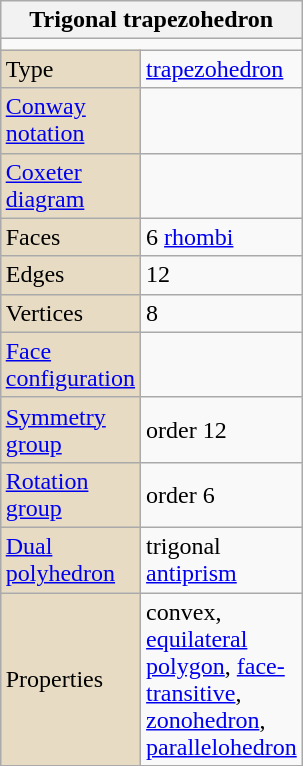<table class=wikitable align="right" width=200>
<tr>
<th bgcolor=#e7dcc3 colspan=2>Trigonal trapezohedron</th>
</tr>
<tr>
<td align=center colspan=2></td>
</tr>
<tr>
<td bgcolor=#e7dcc3>Type</td>
<td><a href='#'>trapezohedron</a></td>
</tr>
<tr>
<td bgcolor=#e7dcc3><a href='#'>Conway notation</a></td>
<td></td>
</tr>
<tr>
<td bgcolor=#e7dcc3><a href='#'>Coxeter diagram</a></td>
<td><br></td>
</tr>
<tr>
<td bgcolor=#e7dcc3>Faces</td>
<td>6 <a href='#'>rhombi</a></td>
</tr>
<tr>
<td bgcolor=#e7dcc3>Edges</td>
<td>12</td>
</tr>
<tr>
<td bgcolor=#e7dcc3>Vertices</td>
<td>8</td>
</tr>
<tr>
<td bgcolor=#e7dcc3><a href='#'>Face configuration</a></td>
<td></td>
</tr>
<tr>
<td bgcolor=#e7dcc3><a href='#'>Symmetry group</a></td>
<td> order 12</td>
</tr>
<tr>
<td bgcolor=#e7dcc3><a href='#'>Rotation group</a></td>
<td> order 6</td>
</tr>
<tr>
<td bgcolor=#e7dcc3><a href='#'>Dual polyhedron</a></td>
<td>trigonal <a href='#'>antiprism</a></td>
</tr>
<tr>
<td bgcolor=#e7dcc3>Properties</td>
<td>convex, <a href='#'>equilateral polygon</a>, <a href='#'>face-transitive</a>, <a href='#'>zonohedron</a>, <a href='#'>parallelohedron</a></td>
</tr>
</table>
